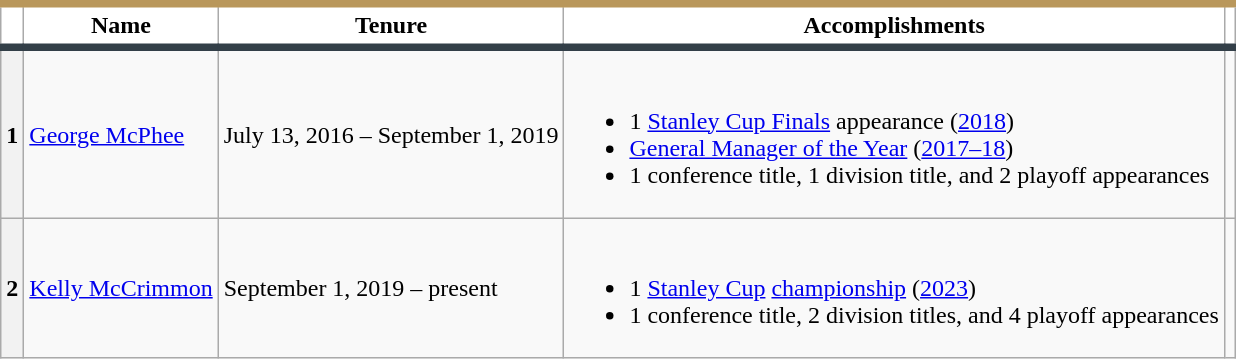<table class="wikitable sortable">
<tr style="background-color:#fff; border-top:#B9975B 5px solid; border-bottom:#333F48 5px solid;">
<th style="background-color:#fff; scope="col"></th>
<th style="background-color:#fff; scope="col">Name</th>
<th style="background-color:#fff; scope="col">Tenure</th>
<th style="background-color:#fff; scope="col">Accomplishments</th>
<th style="background-color:#fff; scope="col"></th>
</tr>
<tr>
<th scope="row">1</th>
<td><a href='#'>George McPhee</a></td>
<td>July 13, 2016 – September 1, 2019</td>
<td><br><ul><li>1 <a href='#'>Stanley Cup Finals</a> appearance (<a href='#'>2018</a>)</li><li><a href='#'>General Manager of the Year</a> (<a href='#'>2017–18</a>)</li><li>1 conference title, 1 division title, and 2 playoff appearances</li></ul></td>
<td></td>
</tr>
<tr>
<th scope="row">2</th>
<td><a href='#'>Kelly McCrimmon</a></td>
<td>September 1, 2019 – present</td>
<td><br><ul><li>1 <a href='#'>Stanley Cup</a> <a href='#'>championship</a> (<a href='#'>2023</a>)</li><li>1 conference title, 2 division titles, and 4 playoff appearances</li></ul></td>
<td></td>
</tr>
</table>
